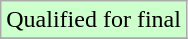<table class="wikitable">
<tr width=10px bgcolor="#ccffcc">
<td>Qualified for final</td>
</tr>
<tr>
</tr>
</table>
